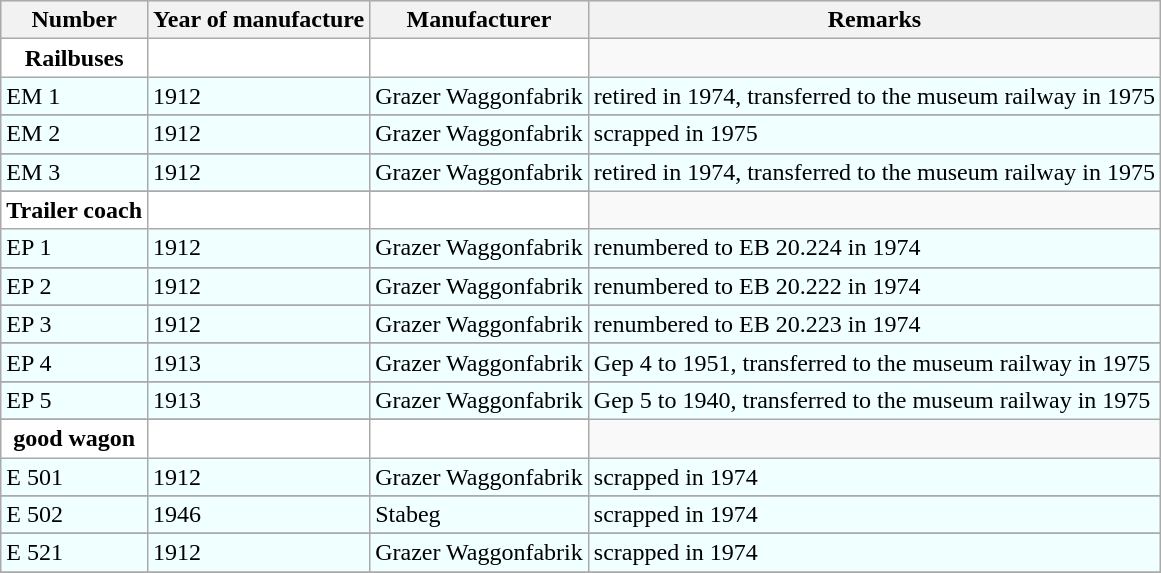<table class="wikitable sortable" ">
<tr bgcolor="#E8E8E8">
<th>Number</th>
<th>Year of manufacture</th>
<th>Manufacturer</th>
<th>Remarks</th>
</tr>
<tr bgcolor="#FFFFFF">
<td align="center"><strong>Railbuses</strong></td>
<td></td>
<td></td>
</tr>
<tr bgcolor="#F0FFFF">
<td>EM 1</td>
<td>1912</td>
<td>Grazer Waggonfabrik</td>
<td>retired in 1974, transferred to the museum railway in 1975</td>
</tr>
<tr>
</tr>
<tr bgcolor="#F0FFFF">
<td>EM 2</td>
<td>1912</td>
<td>Grazer Waggonfabrik</td>
<td>scrapped in 1975</td>
</tr>
<tr>
</tr>
<tr bgcolor="#F0FFFF">
<td>EM 3</td>
<td>1912</td>
<td>Grazer Waggonfabrik</td>
<td>retired in 1974, transferred to the museum railway in 1975</td>
</tr>
<tr>
</tr>
<tr>
</tr>
<tr bgcolor="#FFFFFF">
<td align="center"><strong>Trailer coach</strong></td>
<td></td>
<td></td>
</tr>
<tr bgcolor="#F0FFFF">
<td>EP 1</td>
<td>1912</td>
<td>Grazer Waggonfabrik</td>
<td>renumbered to EB 20.224 in 1974</td>
</tr>
<tr>
</tr>
<tr bgcolor="#F0FFFF">
<td>EP 2</td>
<td>1912</td>
<td>Grazer Waggonfabrik</td>
<td>renumbered to EB 20.222 in 1974</td>
</tr>
<tr>
</tr>
<tr bgcolor="#F0FFFF">
<td>EP 3</td>
<td>1912</td>
<td>Grazer Waggonfabrik</td>
<td>renumbered to EB 20.223 in 1974</td>
</tr>
<tr>
</tr>
<tr bgcolor="#F0FFFF">
<td>EP 4</td>
<td>1913</td>
<td>Grazer Waggonfabrik</td>
<td>Gep 4 to 1951, transferred to the museum railway in 1975</td>
</tr>
<tr>
</tr>
<tr bgcolor="#F0FFFF">
<td>EP 5</td>
<td>1913</td>
<td>Grazer Waggonfabrik</td>
<td>Gep 5 to 1940, transferred to the museum railway in 1975</td>
</tr>
<tr>
</tr>
<tr bgcolor="#FFFFFF">
<td align="center"><strong>good wagon</strong></td>
<td></td>
<td></td>
</tr>
<tr bgcolor="#F0FFFF">
<td>E 501</td>
<td>1912</td>
<td>Grazer Waggonfabrik</td>
<td>scrapped in 1974</td>
</tr>
<tr>
</tr>
<tr bgcolor="#F0FFFF">
<td>E 502</td>
<td>1946</td>
<td>Stabeg</td>
<td>scrapped in 1974</td>
</tr>
<tr>
</tr>
<tr bgcolor="#F0FFFF">
<td>E 521</td>
<td>1912</td>
<td>Grazer Waggonfabrik</td>
<td>scrapped in 1974</td>
</tr>
<tr>
</tr>
</table>
